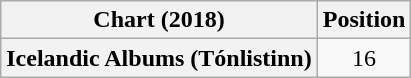<table class="wikitable plainrowheaders" style="text-align:center">
<tr>
<th scope="col">Chart (2018)</th>
<th scope="col">Position</th>
</tr>
<tr>
<th scope="row">Icelandic Albums (Tónlistinn)</th>
<td>16</td>
</tr>
</table>
